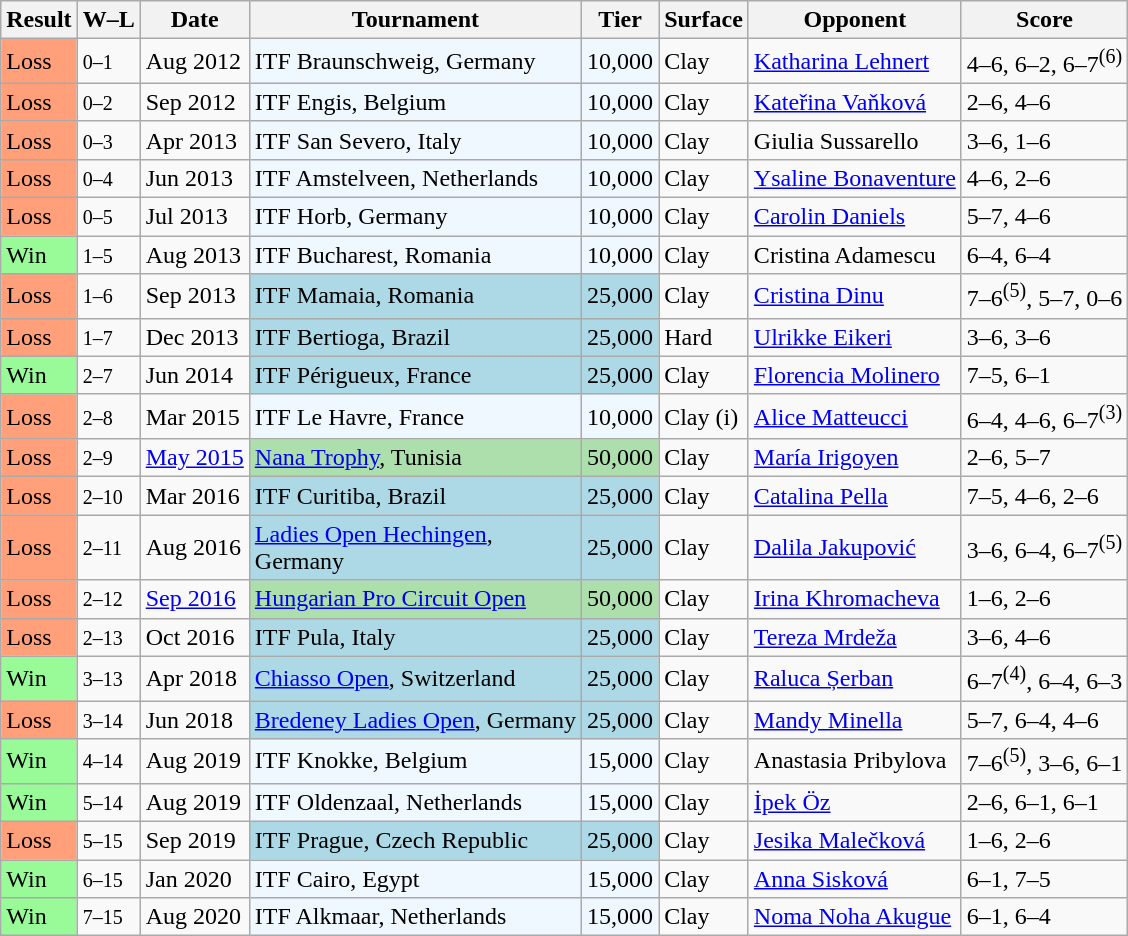<table class="sortable wikitable">
<tr>
<th>Result</th>
<th class="unsortable">W–L</th>
<th>Date</th>
<th>Tournament</th>
<th>Tier</th>
<th>Surface</th>
<th>Opponent</th>
<th class="unsortable">Score</th>
</tr>
<tr>
<td style="background:#ffa07a;">Loss</td>
<td><small>0–1</small></td>
<td>Aug 2012</td>
<td style="background:#f0f8ff;">ITF Braunschweig, Germany</td>
<td style="background:#f0f8ff;">10,000</td>
<td>Clay</td>
<td> <a href='#'>Katharina Lehnert</a></td>
<td>4–6, 6–2, 6–7<sup>(6)</sup></td>
</tr>
<tr>
<td style="background:#ffa07a;">Loss</td>
<td><small>0–2</small></td>
<td>Sep 2012</td>
<td style="background:#f0f8ff;">ITF Engis, Belgium</td>
<td style="background:#f0f8ff;">10,000</td>
<td>Clay</td>
<td> <a href='#'>Kateřina Vaňková</a></td>
<td>2–6, 4–6</td>
</tr>
<tr>
<td style="background:#ffa07a;">Loss</td>
<td><small>0–3</small></td>
<td>Apr 2013</td>
<td style="background:#f0f8ff;">ITF San Severo, Italy</td>
<td style="background:#f0f8ff;">10,000</td>
<td>Clay</td>
<td> Giulia Sussarello</td>
<td>3–6, 1–6</td>
</tr>
<tr>
<td style="background:#ffa07a;">Loss</td>
<td><small>0–4</small></td>
<td>Jun 2013</td>
<td style="background:#f0f8ff;">ITF Amstelveen, Netherlands</td>
<td style="background:#f0f8ff;">10,000</td>
<td>Clay</td>
<td> <a href='#'>Ysaline Bonaventure</a></td>
<td>4–6, 2–6</td>
</tr>
<tr>
<td style="background:#ffa07a;">Loss</td>
<td><small>0–5</small></td>
<td>Jul 2013</td>
<td style="background:#f0f8ff;">ITF Horb, Germany</td>
<td style="background:#f0f8ff;">10,000</td>
<td>Clay</td>
<td> <a href='#'>Carolin Daniels</a></td>
<td>5–7, 4–6</td>
</tr>
<tr>
<td style="background:#98fb98;">Win</td>
<td><small>1–5</small></td>
<td>Aug 2013</td>
<td style="background:#f0f8ff;">ITF Bucharest, Romania</td>
<td style="background:#f0f8ff;">10,000</td>
<td>Clay</td>
<td> Cristina Adamescu</td>
<td>6–4, 6–4</td>
</tr>
<tr>
<td style="background:#ffa07a;">Loss</td>
<td><small>1–6</small></td>
<td>Sep 2013</td>
<td style="background:lightblue;">ITF Mamaia, Romania</td>
<td style="background:lightblue;">25,000</td>
<td>Clay</td>
<td> <a href='#'>Cristina Dinu</a></td>
<td>7–6<sup>(5)</sup>, 5–7, 0–6</td>
</tr>
<tr>
<td style="background:#ffa07a;">Loss</td>
<td><small>1–7</small></td>
<td>Dec 2013</td>
<td style="background:lightblue;">ITF Bertioga, Brazil</td>
<td style="background:lightblue;">25,000</td>
<td>Hard</td>
<td> <a href='#'>Ulrikke Eikeri</a></td>
<td>3–6, 3–6</td>
</tr>
<tr>
<td style="background:#98fb98;">Win</td>
<td><small>2–7</small></td>
<td>Jun 2014</td>
<td style="background:lightblue;">ITF Périgueux, France</td>
<td style="background:lightblue;">25,000</td>
<td>Clay</td>
<td> <a href='#'>Florencia Molinero</a></td>
<td>7–5, 6–1</td>
</tr>
<tr>
<td style="background:#ffa07a;">Loss</td>
<td><small>2–8</small></td>
<td>Mar 2015</td>
<td style="background:#f0f8ff;">ITF Le Havre, France</td>
<td style="background:#f0f8ff;">10,000</td>
<td>Clay (i)</td>
<td> <a href='#'>Alice Matteucci</a></td>
<td>6–4, 4–6, 6–7<sup>(3)</sup></td>
</tr>
<tr>
<td style="background:#ffa07a;">Loss</td>
<td><small>2–9</small></td>
<td><a href='#'>May 2015</a></td>
<td style="background:#addfad;"><a href='#'>Nana Trophy</a>, Tunisia</td>
<td style="background:#addfad;">50,000</td>
<td>Clay</td>
<td> <a href='#'>María Irigoyen</a></td>
<td>2–6, 5–7</td>
</tr>
<tr>
<td style="background:#ffa07a;">Loss</td>
<td><small>2–10</small></td>
<td>Mar 2016</td>
<td style="background:lightblue;">ITF Curitiba, Brazil</td>
<td style="background:lightblue;">25,000</td>
<td>Clay</td>
<td> <a href='#'>Catalina Pella</a></td>
<td>7–5, 4–6, 2–6</td>
</tr>
<tr>
<td style="background:#ffa07a;">Loss</td>
<td><small>2–11</small></td>
<td>Aug 2016</td>
<td style="background:lightblue;"><a href='#'>Ladies Open Hechingen</a>, <br>Germany</td>
<td style="background:lightblue;">25,000</td>
<td>Clay</td>
<td> <a href='#'>Dalila Jakupović</a></td>
<td>3–6, 6–4, 6–7<sup>(5)</sup></td>
</tr>
<tr>
<td style="background:#ffa07a;">Loss</td>
<td><small>2–12</small></td>
<td><a href='#'>Sep 2016</a></td>
<td style="background:#addfad;"><a href='#'>Hungarian Pro Circuit Open</a></td>
<td style="background:#addfad;">50,000</td>
<td>Clay</td>
<td> <a href='#'>Irina Khromacheva</a></td>
<td>1–6, 2–6</td>
</tr>
<tr>
<td style="background:#ffa07a;">Loss</td>
<td><small>2–13</small></td>
<td>Oct 2016</td>
<td style="background:lightblue;">ITF Pula, Italy</td>
<td style="background:lightblue;">25,000</td>
<td>Clay</td>
<td> <a href='#'>Tereza Mrdeža</a></td>
<td>3–6, 4–6</td>
</tr>
<tr>
<td style="background:#98fb98;">Win</td>
<td><small>3–13</small></td>
<td>Apr 2018</td>
<td style="background:lightblue;"><a href='#'>Chiasso Open</a>, Switzerland</td>
<td style="background:lightblue;">25,000</td>
<td>Clay</td>
<td> <a href='#'>Raluca Șerban</a></td>
<td>6–7<sup>(4)</sup>, 6–4, 6–3</td>
</tr>
<tr>
<td style="background:#ffa07a;">Loss</td>
<td><small>3–14</small></td>
<td>Jun 2018</td>
<td style="background:lightblue;"><a href='#'>Bredeney Ladies Open</a>, Germany</td>
<td style="background:lightblue;">25,000</td>
<td>Clay</td>
<td> <a href='#'>Mandy Minella</a></td>
<td>5–7, 6–4, 4–6</td>
</tr>
<tr>
<td style="background:#98fb98;">Win</td>
<td><small>4–14</small></td>
<td>Aug 2019</td>
<td style="background:#f0f8ff;">ITF Knokke, Belgium</td>
<td style="background:#f0f8ff;">15,000</td>
<td>Clay</td>
<td> Anastasia Pribylova</td>
<td>7–6<sup>(5)</sup>, 3–6, 6–1</td>
</tr>
<tr>
<td style="background:#98fb98;">Win</td>
<td><small>5–14</small></td>
<td>Aug 2019</td>
<td style="background:#f0f8ff;">ITF Oldenzaal, Netherlands</td>
<td style="background:#f0f8ff;">15,000</td>
<td>Clay</td>
<td> <a href='#'>İpek Öz</a></td>
<td>2–6, 6–1, 6–1</td>
</tr>
<tr>
<td style="background:#ffa07a;">Loss</td>
<td><small>5–15</small></td>
<td>Sep 2019</td>
<td style="background:lightblue;">ITF Prague, Czech Republic</td>
<td style="background:lightblue;">25,000</td>
<td>Clay</td>
<td> <a href='#'>Jesika Malečková</a></td>
<td>1–6, 2–6</td>
</tr>
<tr>
<td style="background:#98fb98;">Win</td>
<td><small>6–15</small></td>
<td>Jan 2020</td>
<td style="background:#f0f8ff;">ITF Cairo, Egypt</td>
<td style="background:#f0f8ff;">15,000</td>
<td>Clay</td>
<td> <a href='#'>Anna Sisková</a></td>
<td>6–1, 7–5</td>
</tr>
<tr>
<td style="background:#98fb98;">Win</td>
<td><small>7–15</small></td>
<td>Aug 2020</td>
<td style="background:#f0f8ff;">ITF Alkmaar, Netherlands</td>
<td style="background:#f0f8ff;">15,000</td>
<td>Clay</td>
<td> <a href='#'>Noma Noha Akugue</a></td>
<td>6–1, 6–4</td>
</tr>
</table>
